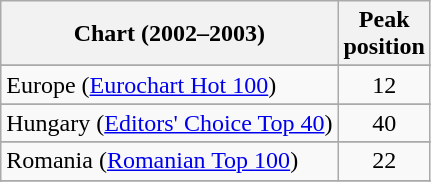<table class="wikitable sortable">
<tr>
<th>Chart (2002–2003)</th>
<th>Peak<br>position</th>
</tr>
<tr>
</tr>
<tr>
</tr>
<tr>
</tr>
<tr>
<td>Europe (<a href='#'>Eurochart Hot 100</a>)</td>
<td align="center">12</td>
</tr>
<tr>
</tr>
<tr>
</tr>
<tr>
<td>Hungary (<a href='#'>Editors' Choice Top 40</a>)</td>
<td align="center">40</td>
</tr>
<tr>
</tr>
<tr>
</tr>
<tr>
</tr>
<tr>
<td>Romania (<a href='#'>Romanian Top 100</a>)</td>
<td align="center">22</td>
</tr>
<tr>
</tr>
<tr>
</tr>
<tr>
</tr>
</table>
